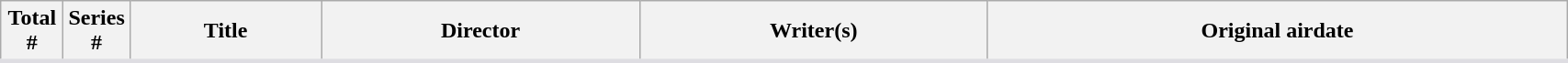<table class="wikitable plainrowheaders" style="background: White; border-bottom: 3px solid #dedde2; width:90%">
<tr>
<th width="4%">Total<br>#</th>
<th width="4%">Series<br>#</th>
<th>Title</th>
<th>Director</th>
<th>Writer(s)</th>
<th>Original airdate<br>








</th>
</tr>
</table>
